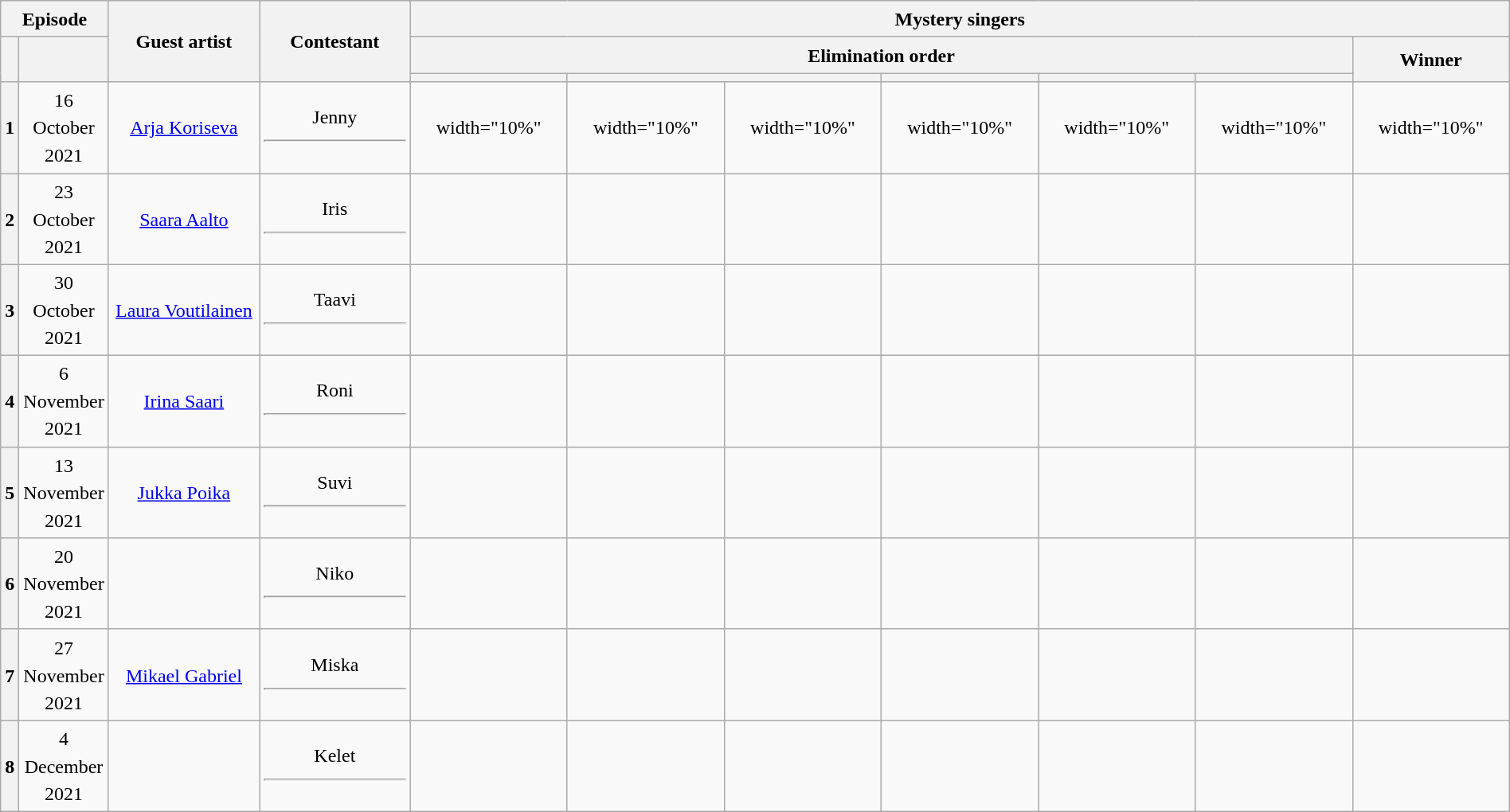<table class="wikitable plainrowheaders mw-collapsible" style="text-align:center; line-height:23px; width:100%;">
<tr>
<th colspan="2" width="1%">Episode</th>
<th rowspan="3" width="10%">Guest artist</th>
<th rowspan="3" width="10%">Contestant</th>
<th colspan="7">Mystery singers<br></th>
</tr>
<tr>
<th rowspan="2"></th>
<th rowspan="2"></th>
<th colspan="6">Elimination order</th>
<th rowspan="2">Winner</th>
</tr>
<tr>
<th></th>
<th colspan="2"></th>
<th></th>
<th></th>
<th></th>
</tr>
<tr>
<th>1</th>
<td>16 October 2021</td>
<td><a href='#'>Arja Koriseva</a></td>
<td>Jenny<hr></td>
<td>width="10%" </td>
<td>width="10%" </td>
<td>width="10%" </td>
<td>width="10%" </td>
<td>width="10%" </td>
<td>width="10%" </td>
<td>width="10%" </td>
</tr>
<tr>
<th>2</th>
<td>23 October 2021</td>
<td><a href='#'>Saara Aalto</a></td>
<td>Iris<hr></td>
<td></td>
<td></td>
<td></td>
<td></td>
<td></td>
<td></td>
<td></td>
</tr>
<tr>
<th>3</th>
<td>30 October 2021</td>
<td><a href='#'>Laura Voutilainen</a><br></td>
<td>Taavi<hr></td>
<td></td>
<td></td>
<td></td>
<td></td>
<td></td>
<td></td>
<td></td>
</tr>
<tr>
<th>4</th>
<td>6 November 2021</td>
<td><a href='#'>Irina Saari</a><br></td>
<td>Roni<hr></td>
<td></td>
<td></td>
<td></td>
<td></td>
<td></td>
<td></td>
<td></td>
</tr>
<tr>
<th>5</th>
<td>13 November 2021</td>
<td><a href='#'>Jukka Poika</a></td>
<td>Suvi<hr></td>
<td></td>
<td></td>
<td></td>
<td></td>
<td></td>
<td></td>
<td></td>
</tr>
<tr>
<th>6</th>
<td>20 November 2021</td>
<td></td>
<td>Niko<hr></td>
<td></td>
<td></td>
<td></td>
<td></td>
<td></td>
<td></td>
<td></td>
</tr>
<tr>
<th>7</th>
<td>27 November 2021</td>
<td><a href='#'>Mikael Gabriel</a></td>
<td>Miska<hr></td>
<td></td>
<td></td>
<td></td>
<td></td>
<td></td>
<td></td>
<td></td>
</tr>
<tr>
<th>8</th>
<td>4 December 2021</td>
<td></td>
<td>Kelet<hr></td>
<td></td>
<td></td>
<td></td>
<td></td>
<td></td>
<td></td>
<td></td>
</tr>
</table>
